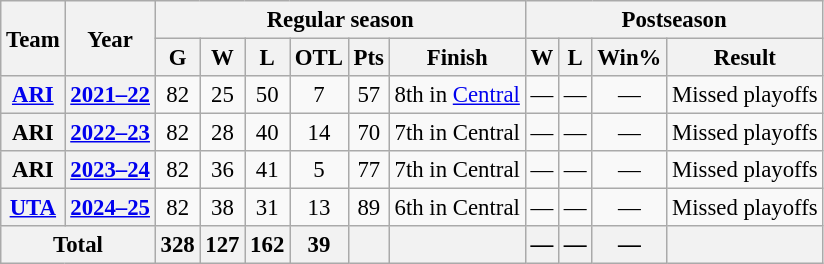<table class="wikitable" style="font-size:95%; text-align:center;">
<tr>
<th rowspan="2">Team</th>
<th rowspan="2">Year</th>
<th colspan="6">Regular season</th>
<th colspan="5">Postseason</th>
</tr>
<tr>
<th>G</th>
<th>W</th>
<th>L</th>
<th>OTL</th>
<th>Pts</th>
<th>Finish</th>
<th>W</th>
<th>L</th>
<th>Win%</th>
<th>Result</th>
</tr>
<tr>
<th><a href='#'>ARI</a></th>
<th><a href='#'>2021–22</a></th>
<td>82</td>
<td>25</td>
<td>50</td>
<td>7</td>
<td>57</td>
<td>8th in <a href='#'>Central</a></td>
<td>—</td>
<td>—</td>
<td>—</td>
<td>Missed playoffs</td>
</tr>
<tr>
<th>ARI</th>
<th><a href='#'>2022–23</a></th>
<td>82</td>
<td>28</td>
<td>40</td>
<td>14</td>
<td>70</td>
<td>7th in Central</td>
<td>—</td>
<td>—</td>
<td>—</td>
<td>Missed playoffs</td>
</tr>
<tr>
<th>ARI</th>
<th><a href='#'>2023–24</a></th>
<td>82</td>
<td>36</td>
<td>41</td>
<td>5</td>
<td>77</td>
<td>7th in Central</td>
<td>—</td>
<td>—</td>
<td>—</td>
<td>Missed playoffs</td>
</tr>
<tr>
<th><a href='#'>UTA</a></th>
<th><a href='#'>2024–25</a></th>
<td>82</td>
<td>38</td>
<td>31</td>
<td>13</td>
<td>89</td>
<td>6th in Central</td>
<td>—</td>
<td>—</td>
<td>—</td>
<td>Missed playoffs</td>
</tr>
<tr>
<th colspan="2">Total</th>
<th>328</th>
<th>127</th>
<th>162</th>
<th>39</th>
<th> </th>
<th> </th>
<th>—</th>
<th>—</th>
<th>—</th>
<th> </th>
</tr>
</table>
